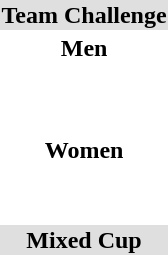<table>
<tr bgcolor="DFDFDF">
<td colspan="5" align="center"><strong>Team Challenge</strong></td>
</tr>
<tr>
<th colspan="4"><strong>Men</strong></th>
</tr>
<tr>
<td><br></td>
<td><br></td>
<td><br></td>
<td><br></td>
</tr>
<tr>
<td></td>
<td></td>
<td></td>
<td></td>
</tr>
<tr>
<td></td>
<td></td>
<td></td>
<td></td>
</tr>
<tr>
<td></td>
<td></td>
<td></td>
<td></td>
</tr>
<tr>
<td></td>
<td></td>
<td></td>
<td></td>
</tr>
<tr>
<td></td>
<td></td>
<td></td>
<td></td>
</tr>
<tr>
<td></td>
<td></td>
<td></td>
<td></td>
</tr>
<tr>
<th colspan="4"><strong>Women</strong></th>
</tr>
<tr>
<td><br></td>
<td><br></td>
<td><br></td>
<td><br></td>
</tr>
<tr>
<td></td>
<td></td>
<td></td>
<td></td>
</tr>
<tr>
<td></td>
<td></td>
<td></td>
<td></td>
</tr>
<tr>
<td></td>
<td></td>
<td></td>
<td></td>
</tr>
<tr>
<td></td>
<td></td>
<td></td>
<td></td>
</tr>
<tr bgcolor="DFDFDF">
<td colspan="5" align="center"><strong>Mixed Cup</strong></td>
</tr>
<tr>
<td><br></td>
<td><br></td>
<td><br></td>
<td><br></td>
</tr>
</table>
